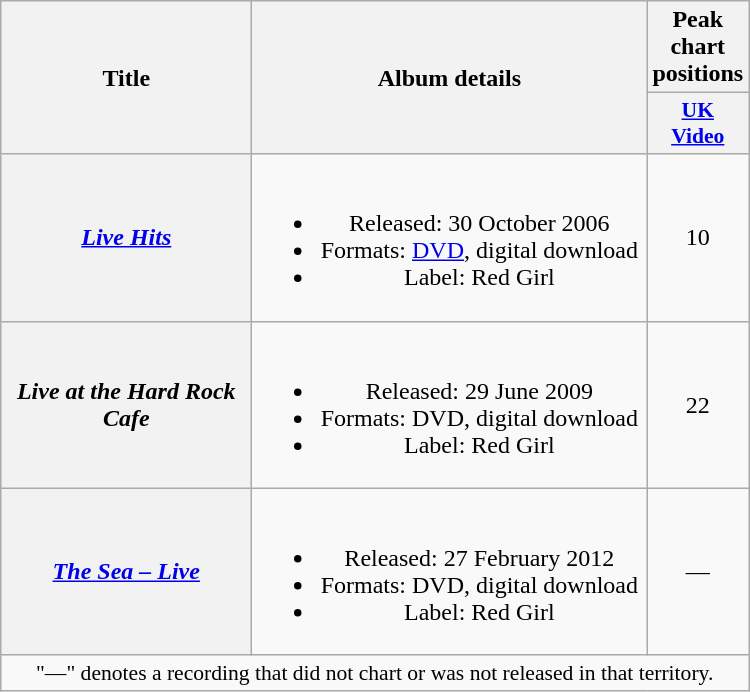<table class="wikitable plainrowheaders" style="text-align:center;" border="1">
<tr>
<th scope="col" rowspan="2" style="width:10em;">Title</th>
<th scope="col" rowspan="2" style="width:16em;">Album details</th>
<th scope="col" colspan="1">Peak chart positions</th>
</tr>
<tr>
<th scope="col" style="width:2.5em;font-size:90%;"><a href='#'>UK<br>Video</a><br></th>
</tr>
<tr>
<th scope="row"><em><a href='#'>Live Hits</a></em></th>
<td><br><ul><li>Released: 30 October 2006</li><li>Formats: <a href='#'>DVD</a>, digital download</li><li>Label: Red Girl</li></ul></td>
<td>10</td>
</tr>
<tr>
<th scope="row"><em>Live at the Hard Rock Cafe</em></th>
<td><br><ul><li>Released: 29 June 2009</li><li>Formats: DVD, digital download</li><li>Label: Red Girl</li></ul></td>
<td>22</td>
</tr>
<tr>
<th scope="row"><em><a href='#'>The Sea – Live</a></em></th>
<td><br><ul><li>Released: 27 February 2012</li><li>Formats: DVD, digital download</li><li>Label: Red Girl</li></ul></td>
<td>—</td>
</tr>
<tr>
<td colspan="3" style="font-size:90%">"—" denotes a recording that did not chart or was not released in that territory.</td>
</tr>
</table>
